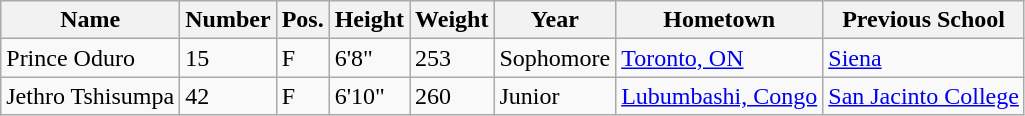<table class="wikitable sortable" border="1">
<tr>
<th>Name</th>
<th>Number</th>
<th>Pos.</th>
<th>Height</th>
<th>Weight</th>
<th>Year</th>
<th>Hometown</th>
<th class="unsortable">Previous School</th>
</tr>
<tr>
<td>Prince Oduro</td>
<td>15</td>
<td>F</td>
<td>6'8"</td>
<td>253</td>
<td>Sophomore</td>
<td><a href='#'>Toronto, ON</a></td>
<td><a href='#'>Siena</a></td>
</tr>
<tr>
<td>Jethro Tshisumpa</td>
<td>42</td>
<td>F</td>
<td>6'10"</td>
<td>260</td>
<td>Junior</td>
<td><a href='#'>Lubumbashi, Congo</a></td>
<td><a href='#'>San Jacinto College</a></td>
</tr>
</table>
